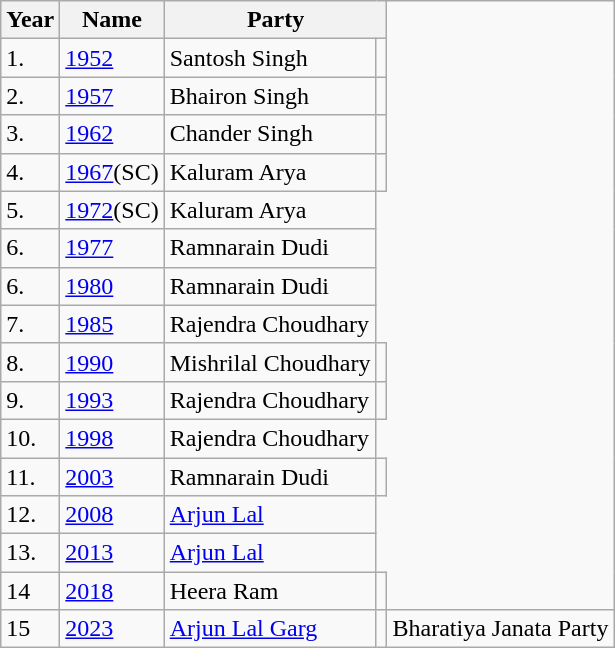<table class="wikitable sortable">
<tr>
<th>Year</th>
<th>Name</th>
<th colspan=2>Party</th>
</tr>
<tr>
<td>1.</td>
<td><a href='#'>1952</a></td>
<td>Santosh Singh</td>
<td></td>
</tr>
<tr>
<td>2.</td>
<td><a href='#'>1957</a></td>
<td>Bhairon Singh</td>
<td></td>
</tr>
<tr>
<td>3.</td>
<td><a href='#'>1962</a></td>
<td>Chander Singh</td>
<td></td>
</tr>
<tr>
<td>4.</td>
<td><a href='#'>1967</a>(SC)</td>
<td>Kaluram Arya</td>
<td></td>
</tr>
<tr>
<td>5.</td>
<td><a href='#'>1972</a>(SC)</td>
<td>Kaluram Arya</td>
</tr>
<tr>
<td>6.</td>
<td><a href='#'>1977</a></td>
<td>Ramnarain Dudi</td>
</tr>
<tr>
<td>6.</td>
<td><a href='#'>1980</a></td>
<td>Ramnarain Dudi</td>
</tr>
<tr>
<td>7.</td>
<td><a href='#'>1985</a></td>
<td>Rajendra Choudhary</td>
</tr>
<tr>
<td>8.</td>
<td><a href='#'>1990</a></td>
<td>Mishrilal Choudhary</td>
<td></td>
</tr>
<tr>
<td>9.</td>
<td><a href='#'>1993</a></td>
<td>Rajendra Choudhary</td>
<td></td>
</tr>
<tr>
<td>10.</td>
<td><a href='#'>1998</a></td>
<td>Rajendra Choudhary</td>
</tr>
<tr>
<td>11.</td>
<td><a href='#'>2003</a></td>
<td>Ramnarain Dudi</td>
<td></td>
</tr>
<tr>
<td>12.</td>
<td><a href='#'>2008</a></td>
<td><a href='#'>Arjun Lal</a></td>
</tr>
<tr>
<td>13.</td>
<td><a href='#'>2013</a></td>
<td><a href='#'>Arjun Lal</a></td>
</tr>
<tr>
<td>14</td>
<td><a href='#'>2018</a></td>
<td>Heera Ram</td>
<td></td>
</tr>
<tr>
<td>15</td>
<td><a href='#'>2023</a></td>
<td><a href='#'>Arjun Lal Garg</a></td>
<td></td>
<td {{Full party name with color>Bharatiya Janata Party</td>
</tr>
</table>
